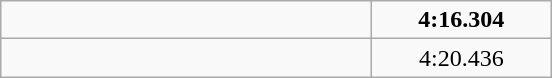<table class="wikitable" style="text-align:center;">
<tr>
<td style="width:15em" align=left></td>
<td style="width:7em;"><strong>4:16.304</strong></td>
</tr>
<tr>
<td align=left></td>
<td>4:20.436</td>
</tr>
</table>
